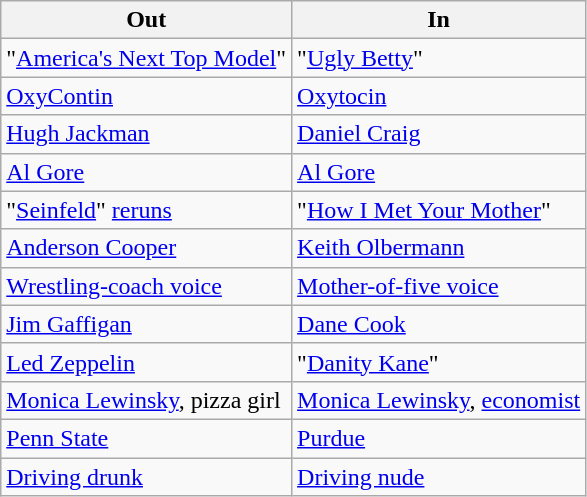<table class="wikitable">
<tr>
<th>Out</th>
<th>In</th>
</tr>
<tr>
<td>"<a href='#'>America's Next Top Model</a>"</td>
<td>"<a href='#'>Ugly Betty</a>"</td>
</tr>
<tr>
<td><a href='#'>OxyContin</a></td>
<td><a href='#'>Oxytocin</a></td>
</tr>
<tr>
<td><a href='#'>Hugh Jackman</a></td>
<td><a href='#'>Daniel Craig</a></td>
</tr>
<tr>
<td><a href='#'>Al Gore</a></td>
<td><a href='#'>Al Gore</a></td>
</tr>
<tr>
<td>"<a href='#'>Seinfeld</a>" <a href='#'>reruns</a></td>
<td>"<a href='#'>How I Met Your Mother</a>"</td>
</tr>
<tr>
<td><a href='#'>Anderson Cooper</a></td>
<td><a href='#'>Keith Olbermann</a></td>
</tr>
<tr>
<td><a href='#'>Wrestling-coach voice</a></td>
<td><a href='#'>Mother-of-five voice</a></td>
</tr>
<tr>
<td><a href='#'>Jim Gaffigan</a></td>
<td><a href='#'>Dane Cook</a></td>
</tr>
<tr>
<td><a href='#'>Led Zeppelin</a></td>
<td>"<a href='#'>Danity Kane</a>"</td>
</tr>
<tr>
<td><a href='#'>Monica Lewinsky</a>, pizza girl</td>
<td><a href='#'>Monica Lewinsky</a>, <a href='#'>economist</a></td>
</tr>
<tr>
<td><a href='#'>Penn State</a></td>
<td><a href='#'>Purdue</a></td>
</tr>
<tr>
<td><a href='#'>Driving drunk</a></td>
<td><a href='#'>Driving nude</a></td>
</tr>
</table>
